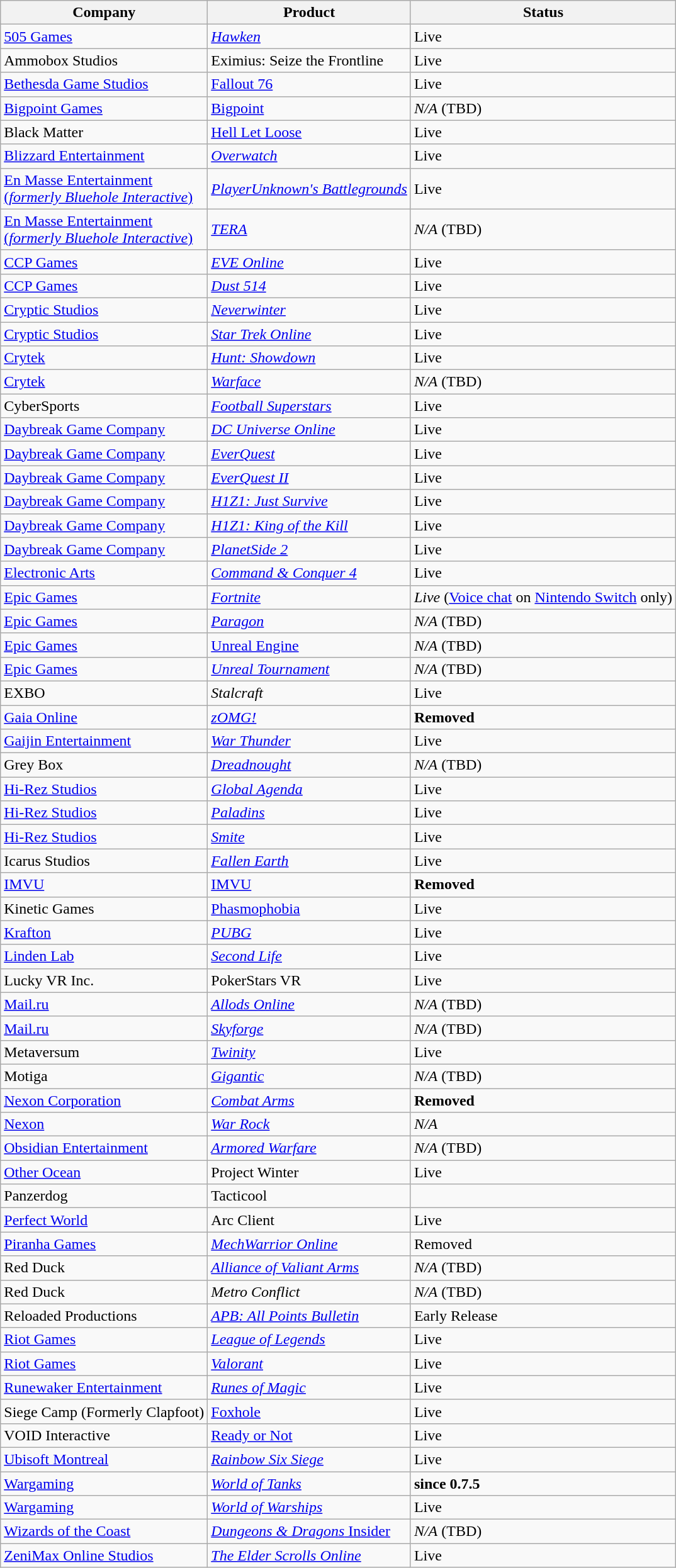<table class="wikitable">
<tr>
<th>Company</th>
<th>Product</th>
<th>Status</th>
</tr>
<tr>
<td><a href='#'>505 Games</a></td>
<td><em><a href='#'>Hawken</a></em></td>
<td>Live</td>
</tr>
<tr>
<td>Ammobox Studios</td>
<td>Eximius: Seize the Frontline</td>
<td>Live</td>
</tr>
<tr>
<td><a href='#'>Bethesda Game Studios</a></td>
<td><a href='#'>Fallout 76</a></td>
<td>Live</td>
</tr>
<tr>
<td><a href='#'>Bigpoint Games</a></td>
<td><a href='#'>Bigpoint</a></td>
<td><em>N/A</em> (TBD)</td>
</tr>
<tr>
<td>Black Matter</td>
<td><a href='#'>Hell Let Loose</a></td>
<td>Live</td>
</tr>
<tr>
<td><a href='#'>Blizzard Entertainment</a></td>
<td><em><a href='#'>Overwatch</a></em></td>
<td>Live</td>
</tr>
<tr>
<td><a href='#'>En Masse Entertainment</a><br><a href='#'>(<em>formerly Bluehole Interactive</em>)</a></td>
<td><em><a href='#'>PlayerUnknown's Battlegrounds</a></em></td>
<td>Live</td>
</tr>
<tr>
<td><a href='#'>En Masse Entertainment</a><br><a href='#'>(<em>formerly Bluehole Interactive</em>)</a></td>
<td><em><a href='#'>TERA</a></em></td>
<td><em>N/A</em> (TBD)</td>
</tr>
<tr>
<td><a href='#'>CCP Games</a></td>
<td><em><a href='#'>EVE Online</a></em></td>
<td>Live</td>
</tr>
<tr>
<td><a href='#'>CCP Games</a></td>
<td><em><a href='#'>Dust 514</a></em></td>
<td>Live</td>
</tr>
<tr>
<td><a href='#'>Cryptic Studios</a></td>
<td><em><a href='#'>Neverwinter</a></em></td>
<td>Live</td>
</tr>
<tr>
<td><a href='#'>Cryptic Studios</a></td>
<td><em><a href='#'>Star Trek Online</a></em></td>
<td>Live</td>
</tr>
<tr>
<td><a href='#'>Crytek</a></td>
<td><em><a href='#'>Hunt: Showdown</a></em></td>
<td>Live</td>
</tr>
<tr>
<td><a href='#'>Crytek</a></td>
<td><em><a href='#'>Warface</a></em></td>
<td><em>N/A</em> (TBD)</td>
</tr>
<tr>
<td>CyberSports</td>
<td><em><a href='#'>Football Superstars</a></em></td>
<td>Live</td>
</tr>
<tr>
<td><a href='#'>Daybreak Game Company</a></td>
<td><em><a href='#'>DC Universe Online</a></em></td>
<td>Live</td>
</tr>
<tr>
<td><a href='#'>Daybreak Game Company</a></td>
<td><em><a href='#'>EverQuest</a></em></td>
<td>Live</td>
</tr>
<tr>
<td><a href='#'>Daybreak Game Company</a></td>
<td><em><a href='#'>EverQuest II</a></em></td>
<td>Live</td>
</tr>
<tr>
<td><a href='#'>Daybreak Game Company</a></td>
<td><em><a href='#'>H1Z1: Just Survive</a></em></td>
<td>Live</td>
</tr>
<tr>
<td><a href='#'>Daybreak Game Company</a></td>
<td><em><a href='#'>H1Z1: King of the Kill</a></em></td>
<td>Live</td>
</tr>
<tr>
<td><a href='#'>Daybreak Game Company</a></td>
<td><em><a href='#'>PlanetSide 2</a></em></td>
<td>Live</td>
</tr>
<tr>
<td><a href='#'>Electronic Arts</a></td>
<td><em><a href='#'>Command & Conquer 4</a></em></td>
<td>Live</td>
</tr>
<tr>
<td><a href='#'>Epic Games</a></td>
<td><em><a href='#'>Fortnite</a></em></td>
<td><em>Live</em> (<a href='#'>Voice chat</a> on <a href='#'>Nintendo Switch</a> only)</td>
</tr>
<tr>
<td><a href='#'>Epic Games</a></td>
<td><em><a href='#'>Paragon</a></em></td>
<td><em>N/A</em> (TBD)</td>
</tr>
<tr>
<td><a href='#'>Epic Games</a></td>
<td><a href='#'>Unreal Engine</a></td>
<td><em>N/A</em> (TBD)</td>
</tr>
<tr>
<td><a href='#'>Epic Games</a></td>
<td><em><a href='#'>Unreal Tournament</a></em></td>
<td><em>N/A</em> (TBD)</td>
</tr>
<tr>
<td>EXBO</td>
<td><em>Stalcraft</em></td>
<td>Live</td>
</tr>
<tr>
<td><a href='#'>Gaia Online</a></td>
<td><em><a href='#'>zOMG!</a></em></td>
<td><strong>Removed</strong></td>
</tr>
<tr>
<td><a href='#'>Gaijin Entertainment</a></td>
<td><em><a href='#'>War Thunder</a></em></td>
<td>Live</td>
</tr>
<tr>
<td>Grey Box</td>
<td><em><a href='#'>Dreadnought</a></em></td>
<td><em>N/A</em> (TBD)</td>
</tr>
<tr>
<td><a href='#'>Hi-Rez Studios</a></td>
<td><em><a href='#'>Global Agenda</a></em></td>
<td>Live</td>
</tr>
<tr>
<td><a href='#'>Hi-Rez Studios</a></td>
<td><em><a href='#'>Paladins</a></em></td>
<td>Live</td>
</tr>
<tr>
<td><a href='#'>Hi-Rez Studios</a></td>
<td><em><a href='#'>Smite</a></em></td>
<td>Live</td>
</tr>
<tr>
<td>Icarus Studios</td>
<td><em><a href='#'>Fallen Earth</a></em></td>
<td>Live</td>
</tr>
<tr>
<td><a href='#'>IMVU</a></td>
<td><a href='#'>IMVU</a></td>
<td><strong>Removed</strong></td>
</tr>
<tr>
<td>Kinetic Games</td>
<td><a href='#'>Phasmophobia</a></td>
<td>Live</td>
</tr>
<tr>
<td><a href='#'>Krafton</a></td>
<td><em><a href='#'>PUBG</a></em></td>
<td>Live</td>
</tr>
<tr>
<td><a href='#'>Linden Lab</a></td>
<td><em><a href='#'>Second Life</a></em></td>
<td>Live</td>
</tr>
<tr>
<td>Lucky VR Inc.</td>
<td>PokerStars VR</td>
<td>Live</td>
</tr>
<tr>
<td><a href='#'>Mail.ru</a></td>
<td><em><a href='#'>Allods Online</a></em></td>
<td><em>N/A</em> (TBD)</td>
</tr>
<tr>
<td><a href='#'>Mail.ru</a></td>
<td><em><a href='#'>Skyforge</a></em></td>
<td><em>N/A</em> (TBD)</td>
</tr>
<tr>
<td>Metaversum</td>
<td><em><a href='#'>Twinity</a></em></td>
<td>Live</td>
</tr>
<tr>
<td>Motiga</td>
<td><em><a href='#'>Gigantic</a></em></td>
<td><em>N/A</em> (TBD)</td>
</tr>
<tr>
<td><a href='#'>Nexon Corporation</a></td>
<td><em><a href='#'>Combat Arms</a></em></td>
<td><strong>Removed</strong></td>
</tr>
<tr>
<td><a href='#'>Nexon</a></td>
<td><em><a href='#'>War Rock</a></em></td>
<td><em>N/A</em></td>
</tr>
<tr>
<td><a href='#'>Obsidian Entertainment</a></td>
<td><em><a href='#'>Armored Warfare</a></em></td>
<td><em>N/A</em> (TBD)</td>
</tr>
<tr>
<td><a href='#'>Other Ocean</a></td>
<td>Project Winter</td>
<td>Live</td>
</tr>
<tr>
<td>Panzerdog</td>
<td>Tacticool</td>
<td></td>
</tr>
<tr>
<td><a href='#'>Perfect World</a></td>
<td>Arc Client</td>
<td>Live</td>
</tr>
<tr>
<td><a href='#'>Piranha Games</a></td>
<td><em><a href='#'>MechWarrior Online</a></em></td>
<td>Removed</td>
</tr>
<tr>
<td>Red Duck</td>
<td><em><a href='#'>Alliance of Valiant Arms</a></em></td>
<td><em>N/A</em> (TBD)</td>
</tr>
<tr>
<td>Red Duck</td>
<td><em>Metro Conflict</em></td>
<td><em>N/A</em> (TBD)</td>
</tr>
<tr>
<td>Reloaded Productions</td>
<td><em><a href='#'>APB: All Points Bulletin</a></em></td>
<td>Early Release</td>
</tr>
<tr>
<td><a href='#'>Riot Games</a></td>
<td><em><a href='#'>League of Legends</a></em></td>
<td>Live</td>
</tr>
<tr>
<td><a href='#'>Riot Games</a></td>
<td><em><a href='#'>Valorant</a></em></td>
<td>Live</td>
</tr>
<tr>
<td><a href='#'>Runewaker Entertainment</a></td>
<td><em><a href='#'>Runes of Magic</a></em></td>
<td>Live</td>
</tr>
<tr>
<td>Siege Camp (Formerly Clapfoot)</td>
<td><a href='#'>Foxhole</a></td>
<td>Live</td>
</tr>
<tr>
<td>VOID Interactive</td>
<td><a href='#'>Ready or Not</a></td>
<td>Live</td>
</tr>
<tr>
<td><a href='#'>Ubisoft Montreal</a></td>
<td><em><a href='#'>Rainbow Six Siege</a></em></td>
<td>Live</td>
</tr>
<tr>
<td><a href='#'>Wargaming</a></td>
<td><em><a href='#'>World of Tanks</a></em></td>
<td><strong>since 0.7.5</strong></td>
</tr>
<tr>
<td><a href='#'>Wargaming</a></td>
<td><em><a href='#'>World of Warships</a></em></td>
<td>Live</td>
</tr>
<tr>
<td><a href='#'>Wizards of the Coast</a></td>
<td><a href='#'><em>Dungeons & Dragons</em> Insider</a></td>
<td><em>N/A</em> (TBD)</td>
</tr>
<tr>
<td><a href='#'>ZeniMax Online Studios</a></td>
<td><em><a href='#'>The Elder Scrolls Online</a></em></td>
<td>Live</td>
</tr>
</table>
